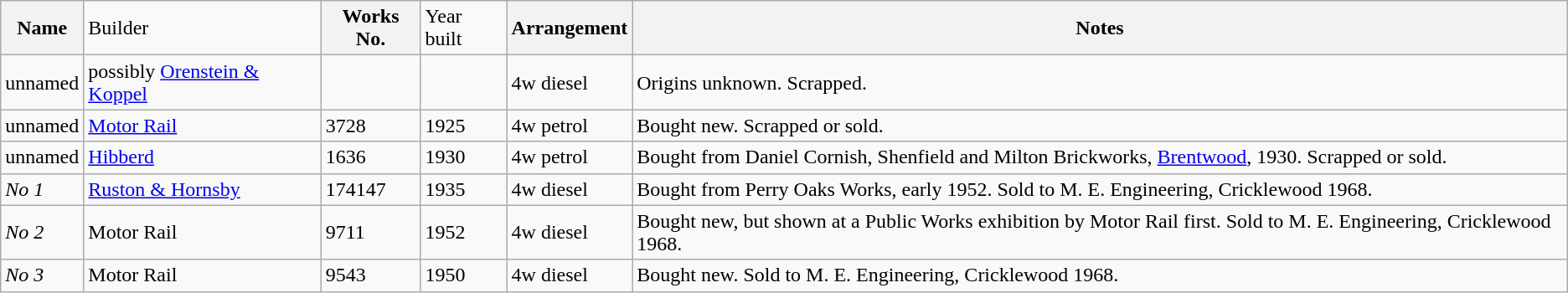<table class="wikitable">
<tr>
<th>Name</th>
<td>Builder</td>
<th>Works No.</th>
<td>Year built</td>
<th>Arrangement</th>
<th class="unsortable">Notes</th>
</tr>
<tr>
<td>unnamed</td>
<td>possibly <a href='#'>Orenstein & Koppel</a></td>
<td></td>
<td></td>
<td>4w diesel</td>
<td>Origins unknown. Scrapped.</td>
</tr>
<tr>
<td>unnamed</td>
<td><a href='#'>Motor Rail</a></td>
<td>3728</td>
<td>1925</td>
<td>4w petrol</td>
<td>Bought new. Scrapped or sold.</td>
</tr>
<tr>
<td>unnamed</td>
<td><a href='#'>Hibberd</a></td>
<td>1636</td>
<td>1930</td>
<td>4w petrol</td>
<td>Bought from Daniel Cornish, Shenfield and Milton Brickworks, <a href='#'>Brentwood</a>, 1930. Scrapped or sold.</td>
</tr>
<tr>
<td><em>No 1</em></td>
<td><a href='#'>Ruston & Hornsby</a></td>
<td>174147</td>
<td>1935</td>
<td>4w diesel</td>
<td>Bought from Perry Oaks Works, early 1952. Sold to M. E. Engineering, Cricklewood 1968.</td>
</tr>
<tr>
<td><em>No 2</em></td>
<td>Motor Rail</td>
<td>9711</td>
<td>1952</td>
<td>4w diesel</td>
<td>Bought new, but shown at a Public Works exhibition by Motor Rail first. Sold to M. E. Engineering, Cricklewood 1968.</td>
</tr>
<tr>
<td><em>No 3</em></td>
<td>Motor Rail</td>
<td>9543</td>
<td>1950</td>
<td>4w diesel</td>
<td>Bought new. Sold to M. E. Engineering, Cricklewood 1968.</td>
</tr>
</table>
